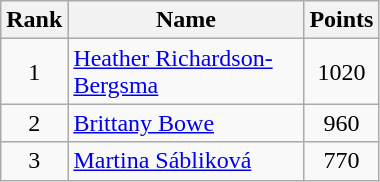<table class="wikitable" border="1">
<tr>
<th width=30>Rank</th>
<th width=150>Name</th>
<th width=25>Points</th>
</tr>
<tr align="center">
<td>1</td>
<td align="left"> <a href='#'>Heather Richardson-Bergsma</a></td>
<td>1020</td>
</tr>
<tr align="center">
<td>2</td>
<td align="left"> <a href='#'>Brittany Bowe</a></td>
<td>960</td>
</tr>
<tr align="center">
<td>3</td>
<td align="left"> <a href='#'>Martina Sábliková</a></td>
<td>770</td>
</tr>
</table>
